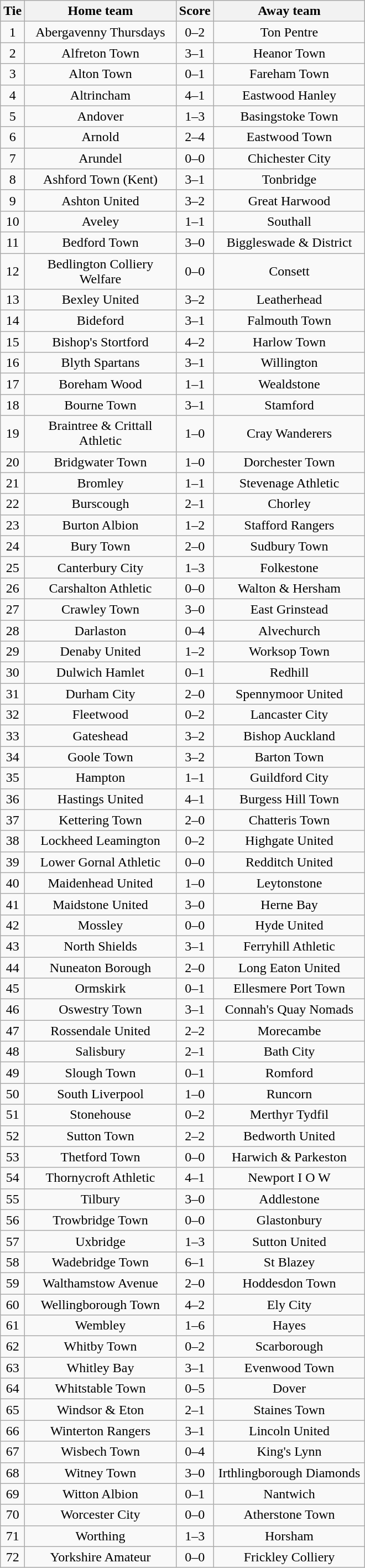<table class="wikitable" style="text-align:center;">
<tr>
<th width=20>Tie</th>
<th width=175>Home team</th>
<th width=20>Score</th>
<th width=175>Away team</th>
</tr>
<tr>
<td>1</td>
<td>Abergavenny Thursdays</td>
<td>0–2</td>
<td>Ton Pentre</td>
</tr>
<tr>
<td>2</td>
<td>Alfreton Town</td>
<td>3–1</td>
<td>Heanor Town</td>
</tr>
<tr>
<td>3</td>
<td>Alton Town</td>
<td>0–1</td>
<td>Fareham Town</td>
</tr>
<tr>
<td>4</td>
<td>Altrincham</td>
<td>4–1</td>
<td>Eastwood Hanley</td>
</tr>
<tr>
<td>5</td>
<td>Andover</td>
<td>1–3</td>
<td>Basingstoke Town</td>
</tr>
<tr>
<td>6</td>
<td>Arnold</td>
<td>2–4</td>
<td>Eastwood Town</td>
</tr>
<tr>
<td>7</td>
<td>Arundel</td>
<td>0–0</td>
<td>Chichester City</td>
</tr>
<tr>
<td>8</td>
<td>Ashford Town (Kent)</td>
<td>3–1</td>
<td>Tonbridge</td>
</tr>
<tr>
<td>9</td>
<td>Ashton United</td>
<td>3–2</td>
<td>Great Harwood</td>
</tr>
<tr>
<td>10</td>
<td>Aveley</td>
<td>1–1</td>
<td>Southall</td>
</tr>
<tr>
<td>11</td>
<td>Bedford Town</td>
<td>3–0</td>
<td>Biggleswade & District</td>
</tr>
<tr>
<td>12</td>
<td>Bedlington Colliery Welfare</td>
<td>0–0</td>
<td>Consett</td>
</tr>
<tr>
<td>13</td>
<td>Bexley United</td>
<td>3–2</td>
<td>Leatherhead</td>
</tr>
<tr>
<td>14</td>
<td>Bideford</td>
<td>3–1</td>
<td>Falmouth Town</td>
</tr>
<tr>
<td>15</td>
<td>Bishop's Stortford</td>
<td>4–2</td>
<td>Harlow Town</td>
</tr>
<tr>
<td>16</td>
<td>Blyth Spartans</td>
<td>3–1</td>
<td>Willington</td>
</tr>
<tr>
<td>17</td>
<td>Boreham Wood</td>
<td>1–1</td>
<td>Wealdstone</td>
</tr>
<tr>
<td>18</td>
<td>Bourne Town</td>
<td>3–1</td>
<td>Stamford</td>
</tr>
<tr>
<td>19</td>
<td>Braintree & Crittall Athletic</td>
<td>1–0</td>
<td>Cray Wanderers</td>
</tr>
<tr>
<td>20</td>
<td>Bridgwater Town</td>
<td>1–0</td>
<td>Dorchester Town</td>
</tr>
<tr>
<td>21</td>
<td>Bromley</td>
<td>1–1</td>
<td>Stevenage Athletic</td>
</tr>
<tr>
<td>22</td>
<td>Burscough</td>
<td>2–1</td>
<td>Chorley</td>
</tr>
<tr>
<td>23</td>
<td>Burton Albion</td>
<td>1–2</td>
<td>Stafford Rangers</td>
</tr>
<tr>
<td>24</td>
<td>Bury Town</td>
<td>2–0</td>
<td>Sudbury Town</td>
</tr>
<tr>
<td>25</td>
<td>Canterbury City</td>
<td>1–3</td>
<td>Folkestone</td>
</tr>
<tr>
<td>26</td>
<td>Carshalton Athletic</td>
<td>0–0</td>
<td>Walton & Hersham</td>
</tr>
<tr>
<td>27</td>
<td>Crawley Town</td>
<td>3–0</td>
<td>East Grinstead</td>
</tr>
<tr>
<td>28</td>
<td>Darlaston</td>
<td>0–4</td>
<td>Alvechurch</td>
</tr>
<tr>
<td>29</td>
<td>Denaby United</td>
<td>1–2</td>
<td>Worksop Town</td>
</tr>
<tr>
<td>30</td>
<td>Dulwich Hamlet</td>
<td>0–1</td>
<td>Redhill</td>
</tr>
<tr>
<td>31</td>
<td>Durham City</td>
<td>2–0</td>
<td>Spennymoor United</td>
</tr>
<tr>
<td>32</td>
<td>Fleetwood</td>
<td>0–2</td>
<td>Lancaster City</td>
</tr>
<tr>
<td>33</td>
<td>Gateshead</td>
<td>3–2</td>
<td>Bishop Auckland</td>
</tr>
<tr>
<td>34</td>
<td>Goole Town</td>
<td>3–2</td>
<td>Barton Town</td>
</tr>
<tr>
<td>35</td>
<td>Hampton</td>
<td>1–1</td>
<td>Guildford City</td>
</tr>
<tr>
<td>36</td>
<td>Hastings United</td>
<td>4–1</td>
<td>Burgess Hill Town</td>
</tr>
<tr>
<td>37</td>
<td>Kettering Town</td>
<td>2–0</td>
<td>Chatteris Town</td>
</tr>
<tr>
<td>38</td>
<td>Lockheed Leamington</td>
<td>0–2</td>
<td>Highgate United</td>
</tr>
<tr>
<td>39</td>
<td>Lower Gornal Athletic</td>
<td>0–0</td>
<td>Redditch United</td>
</tr>
<tr>
<td>40</td>
<td>Maidenhead United</td>
<td>1–0</td>
<td>Leytonstone</td>
</tr>
<tr>
<td>41</td>
<td>Maidstone United</td>
<td>3–0</td>
<td>Herne Bay</td>
</tr>
<tr>
<td>42</td>
<td>Mossley</td>
<td>0–0</td>
<td>Hyde United</td>
</tr>
<tr>
<td>43</td>
<td>North Shields</td>
<td>3–1</td>
<td>Ferryhill Athletic</td>
</tr>
<tr>
<td>44</td>
<td>Nuneaton Borough</td>
<td>2–0</td>
<td>Long Eaton United</td>
</tr>
<tr>
<td>45</td>
<td>Ormskirk</td>
<td>0–1</td>
<td>Ellesmere Port Town</td>
</tr>
<tr>
<td>46</td>
<td>Oswestry Town</td>
<td>3–1</td>
<td>Connah's Quay Nomads</td>
</tr>
<tr>
<td>47</td>
<td>Rossendale United</td>
<td>2–2</td>
<td>Morecambe</td>
</tr>
<tr>
<td>48</td>
<td>Salisbury</td>
<td>2–1</td>
<td>Bath City</td>
</tr>
<tr>
<td>49</td>
<td>Slough Town</td>
<td>0–1</td>
<td>Romford</td>
</tr>
<tr>
<td>50</td>
<td>South Liverpool</td>
<td>1–0</td>
<td>Runcorn</td>
</tr>
<tr>
<td>51</td>
<td>Stonehouse</td>
<td>0–2</td>
<td>Merthyr Tydfil</td>
</tr>
<tr>
<td>52</td>
<td>Sutton Town</td>
<td>2–2</td>
<td>Bedworth United</td>
</tr>
<tr>
<td>53</td>
<td>Thetford Town</td>
<td>0–0</td>
<td>Harwich & Parkeston</td>
</tr>
<tr>
<td>54</td>
<td>Thornycroft Athletic</td>
<td>4–1</td>
<td>Newport I O W</td>
</tr>
<tr>
<td>55</td>
<td>Tilbury</td>
<td>3–0</td>
<td>Addlestone</td>
</tr>
<tr>
<td>56</td>
<td>Trowbridge Town</td>
<td>0–0</td>
<td>Glastonbury</td>
</tr>
<tr>
<td>57</td>
<td>Uxbridge</td>
<td>1–3</td>
<td>Sutton United</td>
</tr>
<tr>
<td>58</td>
<td>Wadebridge Town</td>
<td>6–1</td>
<td>St Blazey</td>
</tr>
<tr>
<td>59</td>
<td>Walthamstow Avenue</td>
<td>2–0</td>
<td>Hoddesdon Town</td>
</tr>
<tr>
<td>60</td>
<td>Wellingborough Town</td>
<td>4–2</td>
<td>Ely City</td>
</tr>
<tr>
<td>61</td>
<td>Wembley</td>
<td>1–6</td>
<td>Hayes</td>
</tr>
<tr>
<td>62</td>
<td>Whitby Town</td>
<td>0–2</td>
<td>Scarborough</td>
</tr>
<tr>
<td>63</td>
<td>Whitley Bay</td>
<td>3–1</td>
<td>Evenwood Town</td>
</tr>
<tr>
<td>64</td>
<td>Whitstable Town</td>
<td>0–5</td>
<td>Dover</td>
</tr>
<tr>
<td>65</td>
<td>Windsor & Eton</td>
<td>2–1</td>
<td>Staines Town</td>
</tr>
<tr>
<td>66</td>
<td>Winterton Rangers</td>
<td>3–1</td>
<td>Lincoln United</td>
</tr>
<tr>
<td>67</td>
<td>Wisbech Town</td>
<td>0–4</td>
<td>King's Lynn</td>
</tr>
<tr>
<td>68</td>
<td>Witney Town</td>
<td>3–0</td>
<td>Irthlingborough Diamonds</td>
</tr>
<tr>
<td>69</td>
<td>Witton Albion</td>
<td>0–1</td>
<td>Nantwich</td>
</tr>
<tr>
<td>70</td>
<td>Worcester City</td>
<td>0–0</td>
<td>Atherstone Town</td>
</tr>
<tr>
<td>71</td>
<td>Worthing</td>
<td>1–3</td>
<td>Horsham</td>
</tr>
<tr>
<td>72</td>
<td>Yorkshire Amateur</td>
<td>0–0</td>
<td>Frickley Colliery</td>
</tr>
</table>
